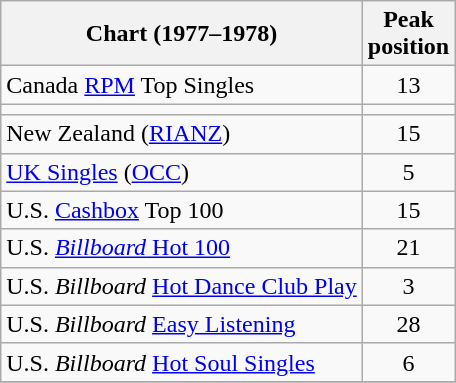<table class="wikitable sortable">
<tr>
<th>Chart (1977–1978)</th>
<th>Peak<br>position</th>
</tr>
<tr>
<td>Canada <a href='#'>RPM</a> Top Singles</td>
<td style="text-align:center;">13</td>
</tr>
<tr>
<td></td>
</tr>
<tr>
<td>New Zealand (<a href='#'>RIANZ</a>)</td>
<td style="text-align:center;">15</td>
</tr>
<tr>
<td><a href='#'>UK Singles</a> (<a href='#'>OCC</a>)</td>
<td style="text-align:center;">5</td>
</tr>
<tr>
<td>U.S. <a href='#'>Cashbox</a> Top 100</td>
<td style="text-align:center;">15</td>
</tr>
<tr>
<td>U.S. <a href='#'><em>Billboard</em> Hot 100</a></td>
<td style="text-align:center;">21</td>
</tr>
<tr>
<td>U.S. <em>Billboard</em> <a href='#'>Hot Dance Club Play</a></td>
<td style="text-align:center;">3</td>
</tr>
<tr>
<td>U.S. <em>Billboard</em> <a href='#'>Easy Listening</a></td>
<td style="text-align:center;">28</td>
</tr>
<tr>
<td>U.S. <em>Billboard</em> <a href='#'>Hot Soul Singles</a></td>
<td style="text-align:center;">6</td>
</tr>
<tr>
</tr>
</table>
